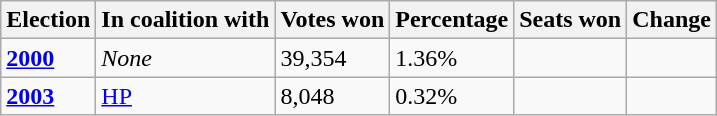<table class="wikitable">
<tr>
<th>Election</th>
<th>In coalition with</th>
<th>Votes won</th>
<th>Percentage</th>
<th>Seats won</th>
<th>Change</th>
</tr>
<tr>
<td><strong><a href='#'>2000</a></strong></td>
<td><em>None</em></td>
<td>39,354</td>
<td>1.36%</td>
<td></td>
<td></td>
</tr>
<tr>
<td><a href='#'><strong>2003</strong></a></td>
<td><a href='#'>HP</a></td>
<td>8,048</td>
<td>0.32%</td>
<td></td>
<td></td>
</tr>
</table>
